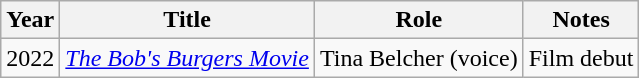<table class="wikitable sortable">
<tr>
<th>Year</th>
<th>Title</th>
<th>Role</th>
<th class="unsortable">Notes</th>
</tr>
<tr>
<td>2022</td>
<td><em><a href='#'>The Bob's Burgers Movie</a></em></td>
<td>Tina Belcher (voice)</td>
<td>Film debut</td>
</tr>
</table>
